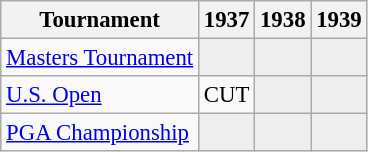<table class="wikitable" style="font-size:95%;text-align:center;">
<tr>
<th>Tournament</th>
<th>1937</th>
<th>1938</th>
<th>1939</th>
</tr>
<tr>
<td align=left><a href='#'>Masters Tournament</a></td>
<td style="background:#eeeeee;"></td>
<td style="background:#eeeeee;"></td>
<td style="background:#eeeeee;"></td>
</tr>
<tr>
<td align=left><a href='#'>U.S. Open</a></td>
<td>CUT</td>
<td style="background:#eeeeee;"></td>
<td style="background:#eeeeee;"></td>
</tr>
<tr>
<td align=left><a href='#'>PGA Championship</a></td>
<td style="background:#eeeeee;"></td>
<td style="background:#eeeeee;"></td>
<td style="background:#eeeeee;"></td>
</tr>
</table>
